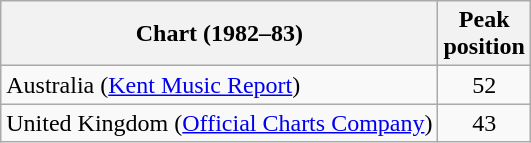<table class="wikitable">
<tr>
<th>Chart (1982–83)</th>
<th>Peak<br> position</th>
</tr>
<tr>
<td>Australia (<a href='#'>Kent Music Report</a>)</td>
<td align="center">52</td>
</tr>
<tr>
<td>United Kingdom (<a href='#'>Official Charts Company</a>)</td>
<td align="center">43</td>
</tr>
</table>
